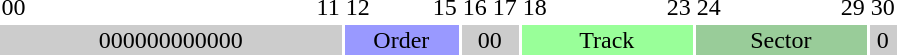<table style="text-align:center;">
<tr>
<td style="width:15px;">00</td>
<td style="width:15px;"></td>
<td style="width:15px;"></td>
<td style="width:15px;"></td>
<td style="width:15px;"></td>
<td style="width:15px;"></td>
<td style="width:15px;"></td>
<td style="width:15px;"></td>
<td style="width:15px;"></td>
<td style="width:15px;"></td>
<td style="width:15px;"></td>
<td style="width:15px;">11</td>
<td style="width:15px;">12</td>
<td style="width:15px;"></td>
<td style="width:15px;"></td>
<td style="width:15px;">15</td>
<td style="width:15px;">16</td>
<td style="width:15px;">17</td>
<td style="width:15px;">18</td>
<td style="width:15px;"></td>
<td style="width:15px;"></td>
<td style="width:15px;"></td>
<td style="width:15px;"></td>
<td style="width:15px;">23</td>
<td style="width:15px;">24</td>
<td style="width:15px;"></td>
<td style="width:15px;"></td>
<td style="width:15px;"></td>
<td style="width:15px;"></td>
<td style="width:15px;">29</td>
<td style="width:15px;">30</td>
</tr>
<tr>
<td colspan="12" style="background-color:#CCC;">000000000000</td>
<td colspan="4" style="background-color:#99F;">Order</td>
<td colspan="2" style="background-color:#CCC;">00</td>
<td colspan="6" style="background-color:#9F9;">Track</td>
<td colspan="6" style="background-color:#9C9;">Sector</td>
<td colspan="1" style="background-color:#CCC;">0</td>
</tr>
</table>
